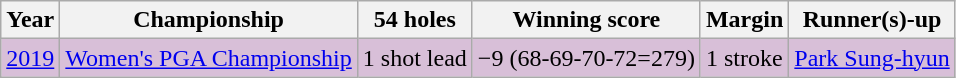<table class="wikitable">
<tr>
<th>Year</th>
<th>Championship</th>
<th>54 holes</th>
<th>Winning score</th>
<th>Margin</th>
<th>Runner(s)-up</th>
</tr>
<tr style="background:#D8BFD8;">
<td align=center><a href='#'>2019</a></td>
<td><a href='#'>Women's PGA Championship</a></td>
<td>1 shot lead</td>
<td>−9 (68-69-70-72=279)</td>
<td>1 stroke</td>
<td> <a href='#'>Park Sung-hyun</a></td>
</tr>
</table>
